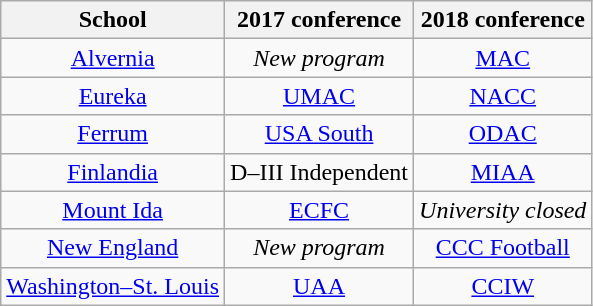<table class="wikitable sortable">
<tr>
<th>School</th>
<th>2017 conference</th>
<th>2018 conference</th>
</tr>
<tr style="text-align:center;">
<td><a href='#'>Alvernia</a></td>
<td><em>New program</em></td>
<td><a href='#'>MAC</a></td>
</tr>
<tr style="text-align:center;">
<td><a href='#'>Eureka</a></td>
<td><a href='#'>UMAC</a></td>
<td><a href='#'>NACC</a></td>
</tr>
<tr style="text-align:center;">
<td><a href='#'>Ferrum</a></td>
<td><a href='#'>USA South</a></td>
<td><a href='#'>ODAC</a></td>
</tr>
<tr style="text-align:center;">
<td><a href='#'>Finlandia</a></td>
<td>D–III Independent</td>
<td><a href='#'>MIAA</a></td>
</tr>
<tr style="text-align:center;">
<td><a href='#'>Mount Ida</a></td>
<td><a href='#'>ECFC</a></td>
<td><em>University closed</em></td>
</tr>
<tr style="text-align:center;">
<td><a href='#'>New England</a></td>
<td><em>New program</em></td>
<td><a href='#'>CCC Football</a></td>
</tr>
<tr style="text-align:center;">
<td><a href='#'>Washington–St. Louis</a></td>
<td><a href='#'>UAA</a></td>
<td><a href='#'>CCIW</a></td>
</tr>
</table>
